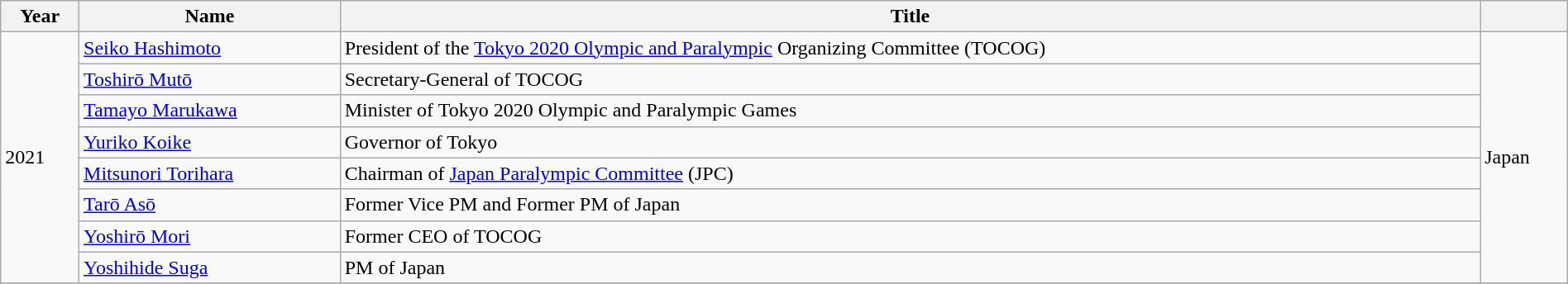<table class="wikitable" width=100%>
<tr>
<th>Year</th>
<th>Name</th>
<th>Title</th>
<th></th>
</tr>
<tr>
<td rowspan="8">2021</td>
<td><a href='#'>Seiko Hashimoto</a></td>
<td>President of the <a href='#'>Tokyo 2020 Olympic and Paralympic</a> Organizing Committee (TOCOG)</td>
<td rowspan="8">Japan</td>
</tr>
<tr>
<td><a href='#'>Toshirō Mutō</a></td>
<td>Secretary-General of TOCOG</td>
</tr>
<tr>
<td><a href='#'>Tamayo Marukawa</a></td>
<td>Minister of Tokyo 2020 Olympic and Paralympic Games</td>
</tr>
<tr>
<td><a href='#'>Yuriko Koike</a></td>
<td>Governor of Tokyo</td>
</tr>
<tr>
<td><a href='#'>Mitsunori Torihara</a></td>
<td>Chairman of <a href='#'>Japan Paralympic Committee</a> (JPC)</td>
</tr>
<tr>
<td><a href='#'>Tarō Asō</a></td>
<td>Former Vice PM and Former PM of Japan</td>
</tr>
<tr>
<td><a href='#'>Yoshirō Mori</a></td>
<td>Former CEO of TOCOG</td>
</tr>
<tr>
<td><a href='#'>Yoshihide Suga</a></td>
<td>PM of Japan</td>
</tr>
<tr>
</tr>
</table>
